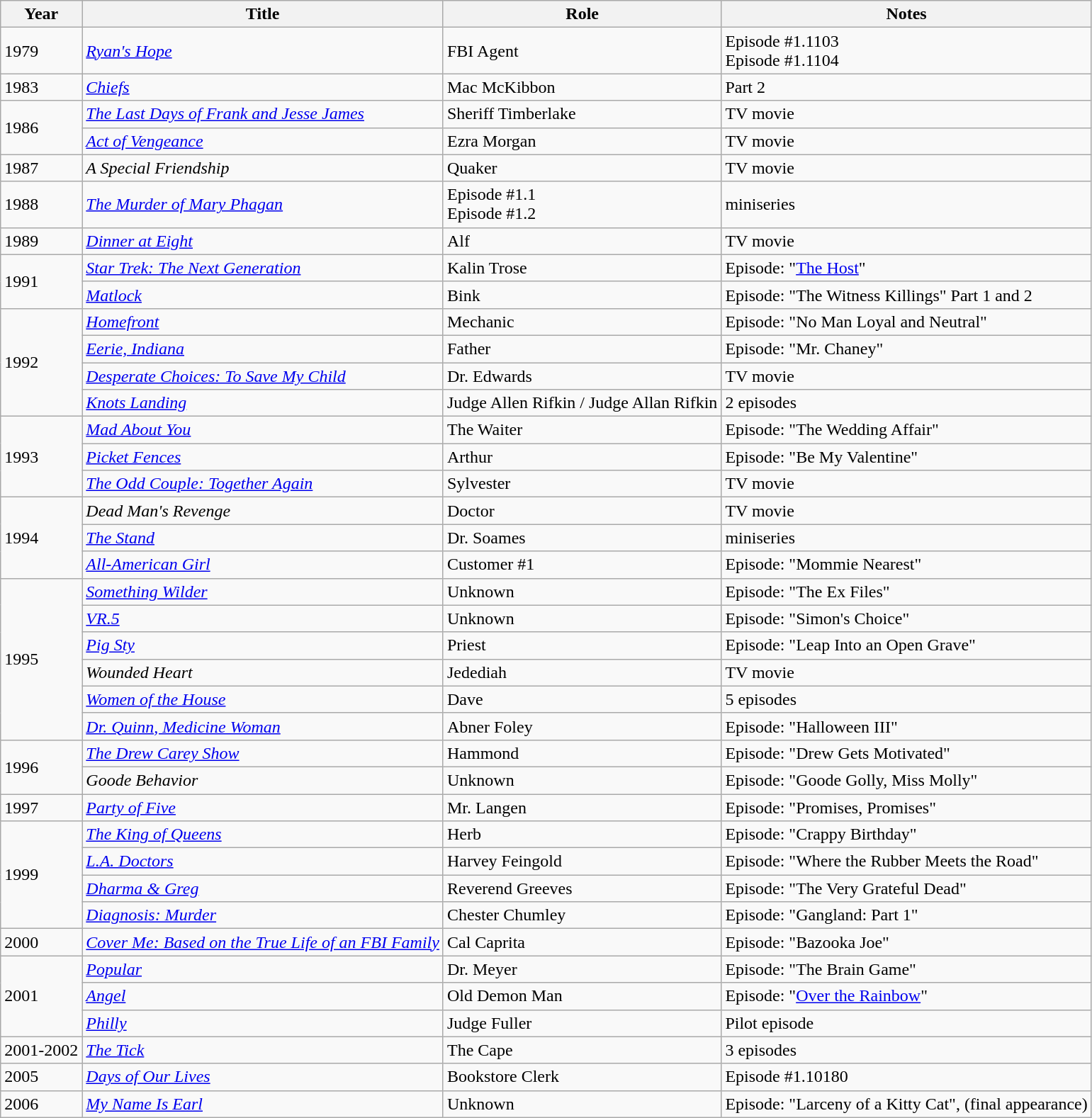<table class="wikitable sortable">
<tr>
<th>Year</th>
<th>Title</th>
<th>Role</th>
<th class="unsortable">Notes</th>
</tr>
<tr>
<td>1979</td>
<td><em><a href='#'>Ryan's Hope</a></em></td>
<td>FBI Agent</td>
<td>Episode #1.1103<br>Episode #1.1104</td>
</tr>
<tr>
<td>1983</td>
<td><em><a href='#'>Chiefs</a></em></td>
<td>Mac McKibbon</td>
<td>Part 2</td>
</tr>
<tr>
<td rowspan=2>1986</td>
<td><em><a href='#'>The Last Days of Frank and Jesse James</a></em></td>
<td>Sheriff Timberlake</td>
<td>TV movie</td>
</tr>
<tr>
<td><em><a href='#'>Act of Vengeance</a></em></td>
<td>Ezra Morgan</td>
<td>TV movie</td>
</tr>
<tr>
<td>1987</td>
<td><em>A Special Friendship</em></td>
<td>Quaker</td>
<td>TV movie</td>
</tr>
<tr>
<td>1988</td>
<td><em><a href='#'>The Murder of Mary Phagan</a></em></td>
<td>Episode #1.1<br>Episode #1.2</td>
<td>miniseries</td>
</tr>
<tr>
<td>1989</td>
<td><em><a href='#'>Dinner at Eight</a></em></td>
<td>Alf</td>
<td>TV movie</td>
</tr>
<tr>
<td rowspan=2>1991</td>
<td><em><a href='#'>Star Trek: The Next Generation</a></em></td>
<td>Kalin Trose</td>
<td>Episode: "<a href='#'>The Host</a>"</td>
</tr>
<tr>
<td><em><a href='#'>Matlock</a></em></td>
<td>Bink</td>
<td>Episode: "The Witness Killings" Part 1 and 2</td>
</tr>
<tr>
<td rowspan=4>1992</td>
<td><em><a href='#'>Homefront</a></em></td>
<td>Mechanic</td>
<td>Episode: "No Man Loyal and Neutral"</td>
</tr>
<tr>
<td><em><a href='#'>Eerie, Indiana</a></em></td>
<td>Father</td>
<td>Episode: "Mr. Chaney"</td>
</tr>
<tr>
<td><em><a href='#'>Desperate Choices: To Save My Child</a></em></td>
<td>Dr. Edwards</td>
<td>TV movie</td>
</tr>
<tr>
<td><em><a href='#'>Knots Landing</a></em></td>
<td>Judge Allen Rifkin / Judge Allan Rifkin</td>
<td>2 episodes</td>
</tr>
<tr>
<td rowspan=3>1993</td>
<td><em><a href='#'>Mad About You</a></em></td>
<td>The Waiter</td>
<td>Episode: "The Wedding Affair"</td>
</tr>
<tr>
<td><em><a href='#'>Picket Fences</a></em></td>
<td>Arthur</td>
<td>Episode: "Be My Valentine"</td>
</tr>
<tr>
<td><em><a href='#'>The Odd Couple: Together Again</a></em></td>
<td>Sylvester</td>
<td>TV movie</td>
</tr>
<tr>
<td rowspan=3>1994</td>
<td><em>Dead Man's Revenge</em></td>
<td>Doctor</td>
<td>TV movie</td>
</tr>
<tr>
<td><em><a href='#'>The Stand</a></em></td>
<td>Dr. Soames</td>
<td>miniseries</td>
</tr>
<tr>
<td><em><a href='#'>All-American Girl</a></em></td>
<td>Customer #1</td>
<td>Episode: "Mommie Nearest"</td>
</tr>
<tr>
<td rowspan=6>1995</td>
<td><em><a href='#'>Something Wilder</a></em></td>
<td>Unknown</td>
<td>Episode: "The Ex Files"</td>
</tr>
<tr>
<td><em><a href='#'>VR.5</a></em></td>
<td>Unknown</td>
<td>Episode: "Simon's Choice"</td>
</tr>
<tr>
<td><em><a href='#'>Pig Sty</a></em></td>
<td>Priest</td>
<td>Episode: "Leap Into an Open Grave"</td>
</tr>
<tr>
<td><em>Wounded Heart</em></td>
<td>Jedediah</td>
<td>TV movie</td>
</tr>
<tr>
<td><em><a href='#'>Women of the House</a></em></td>
<td>Dave</td>
<td>5 episodes</td>
</tr>
<tr>
<td><em><a href='#'>Dr. Quinn, Medicine Woman</a></em></td>
<td>Abner Foley</td>
<td>Episode: "Halloween III"</td>
</tr>
<tr>
<td rowspan=2>1996</td>
<td><em><a href='#'>The Drew Carey Show</a></em></td>
<td>Hammond</td>
<td>Episode: "Drew Gets Motivated"</td>
</tr>
<tr>
<td><em>Goode Behavior</em></td>
<td>Unknown</td>
<td>Episode: "Goode Golly, Miss Molly"</td>
</tr>
<tr>
<td>1997</td>
<td><em><a href='#'>Party of Five</a></em></td>
<td>Mr. Langen</td>
<td>Episode: "Promises, Promises"</td>
</tr>
<tr>
<td rowspan=4>1999</td>
<td><em><a href='#'>The King of Queens</a></em></td>
<td>Herb</td>
<td>Episode: "Crappy Birthday"</td>
</tr>
<tr>
<td><em><a href='#'>L.A. Doctors</a></em></td>
<td>Harvey Feingold</td>
<td>Episode: "Where the Rubber Meets the Road"</td>
</tr>
<tr>
<td><em><a href='#'>Dharma & Greg</a></em></td>
<td>Reverend Greeves</td>
<td>Episode: "The Very Grateful Dead"</td>
</tr>
<tr>
<td><em><a href='#'>Diagnosis: Murder</a></em></td>
<td>Chester Chumley</td>
<td>Episode: "Gangland: Part 1"</td>
</tr>
<tr>
<td>2000</td>
<td><em><a href='#'>Cover Me: Based on the True Life of an FBI Family</a></em></td>
<td>Cal Caprita</td>
<td>Episode: "Bazooka Joe"</td>
</tr>
<tr>
<td rowspan=3>2001</td>
<td><em><a href='#'>Popular</a></em></td>
<td>Dr. Meyer</td>
<td>Episode: "The Brain Game"</td>
</tr>
<tr>
<td><em><a href='#'>Angel</a></em></td>
<td>Old Demon Man</td>
<td>Episode: "<a href='#'>Over the Rainbow</a>"</td>
</tr>
<tr>
<td><em><a href='#'>Philly</a></em></td>
<td>Judge Fuller</td>
<td>Pilot episode</td>
</tr>
<tr>
<td>2001-2002</td>
<td><em><a href='#'>The Tick</a></em></td>
<td>The Cape</td>
<td>3 episodes</td>
</tr>
<tr>
<td>2005</td>
<td><em><a href='#'>Days of Our Lives</a></em></td>
<td>Bookstore Clerk</td>
<td>Episode #1.10180</td>
</tr>
<tr>
<td>2006</td>
<td><em><a href='#'>My Name Is Earl</a></em></td>
<td>Unknown</td>
<td>Episode: "Larceny of a Kitty Cat", (final appearance)</td>
</tr>
</table>
